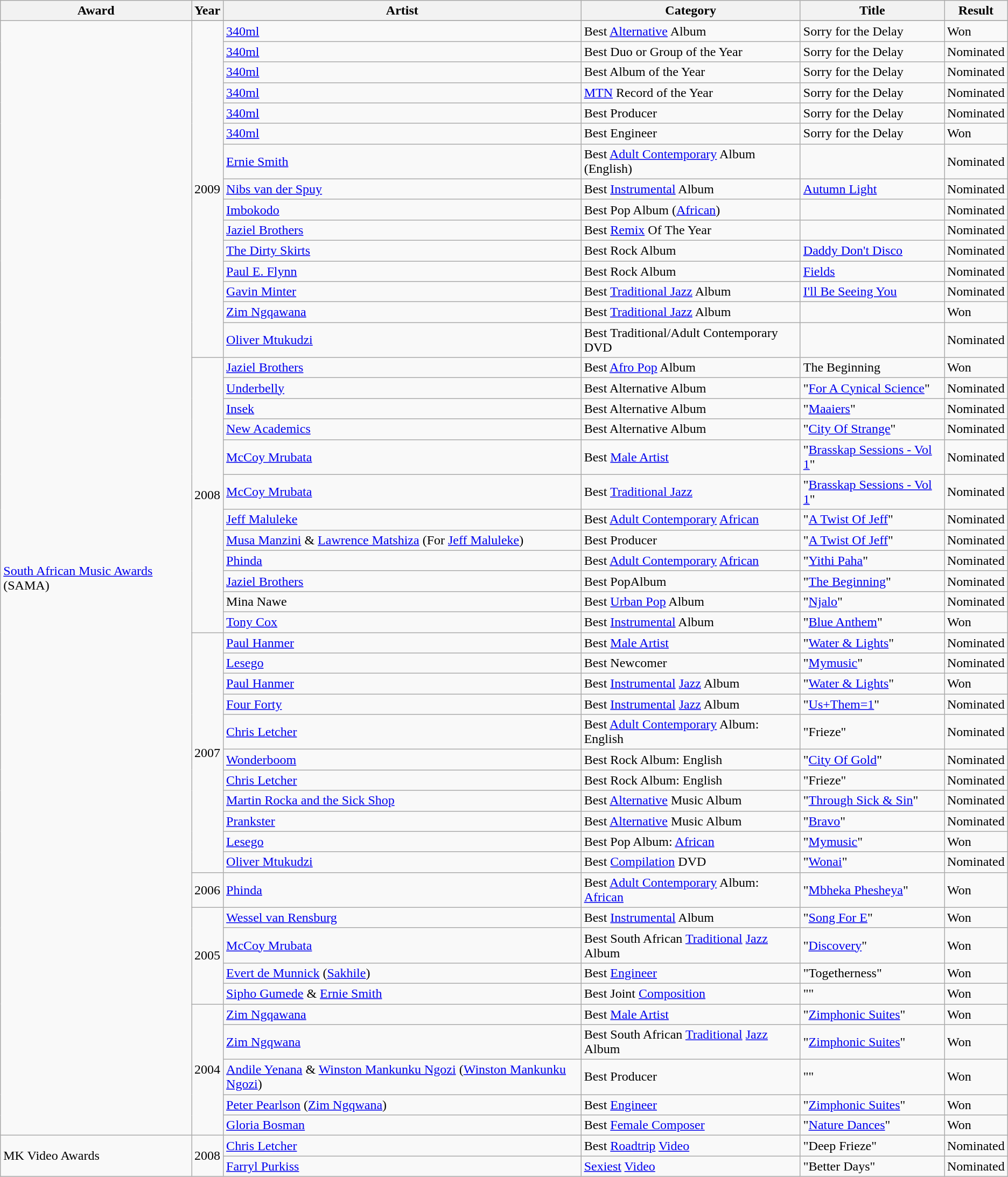<table class=wikitable>
<tr>
<th>Award</th>
<th>Year</th>
<th>Artist</th>
<th>Category</th>
<th>Title</th>
<th>Result</th>
</tr>
<tr>
<td rowspan="49"><a href='#'>South African Music Awards</a> (SAMA)</td>
</tr>
<tr>
<td rowspan="15">2009</td>
<td><a href='#'>340ml</a></td>
<td>Best <a href='#'>Alternative</a> Album</td>
<td>Sorry for the Delay</td>
<td>Won</td>
</tr>
<tr>
<td><a href='#'>340ml</a></td>
<td>Best Duo or Group of the Year</td>
<td>Sorry for the Delay</td>
<td>Nominated</td>
</tr>
<tr>
<td><a href='#'>340ml</a></td>
<td>Best Album of the Year</td>
<td>Sorry for the Delay</td>
<td>Nominated</td>
</tr>
<tr>
<td><a href='#'>340ml</a></td>
<td><a href='#'>MTN</a> Record of the Year</td>
<td>Sorry for the Delay</td>
<td>Nominated</td>
</tr>
<tr>
<td><a href='#'>340ml</a></td>
<td>Best Producer</td>
<td>Sorry for the Delay</td>
<td>Nominated</td>
</tr>
<tr>
<td><a href='#'>340ml</a></td>
<td>Best Engineer</td>
<td>Sorry for the Delay</td>
<td>Won</td>
</tr>
<tr>
<td><a href='#'>Ernie Smith</a></td>
<td>Best <a href='#'>Adult Contemporary</a> Album (English)</td>
<td></td>
<td>Nominated</td>
</tr>
<tr>
<td><a href='#'>Nibs van der Spuy</a></td>
<td>Best <a href='#'>Instrumental</a> Album</td>
<td><a href='#'>Autumn Light</a></td>
<td>Nominated</td>
</tr>
<tr>
<td><a href='#'>Imbokodo</a></td>
<td>Best Pop Album (<a href='#'>African</a>)</td>
<td></td>
<td>Nominated</td>
</tr>
<tr>
<td><a href='#'>Jaziel Brothers</a></td>
<td>Best <a href='#'>Remix</a> Of The Year</td>
<td></td>
<td>Nominated</td>
</tr>
<tr>
<td><a href='#'>The Dirty Skirts</a></td>
<td>Best Rock Album</td>
<td><a href='#'>Daddy Don't Disco</a></td>
<td>Nominated</td>
</tr>
<tr>
<td><a href='#'>Paul E. Flynn</a></td>
<td>Best Rock Album</td>
<td><a href='#'>Fields</a></td>
<td>Nominated</td>
</tr>
<tr>
<td><a href='#'>Gavin Minter</a></td>
<td>Best <a href='#'>Traditional Jazz</a> Album</td>
<td><a href='#'>I'll Be Seeing You</a></td>
<td>Nominated</td>
</tr>
<tr>
<td><a href='#'>Zim Ngqawana</a></td>
<td>Best <a href='#'>Traditional Jazz</a> Album</td>
<td></td>
<td>Won</td>
</tr>
<tr>
<td><a href='#'>Oliver Mtukudzi</a></td>
<td>Best Traditional/Adult Contemporary DVD</td>
<td></td>
<td>Nominated</td>
</tr>
<tr>
<td rowspan="12">2008</td>
<td><a href='#'>Jaziel Brothers</a></td>
<td>Best <a href='#'>Afro Pop</a> Album</td>
<td>The Beginning</td>
<td>Won</td>
</tr>
<tr>
<td><a href='#'>Underbelly</a></td>
<td>Best Alternative Album</td>
<td>"<a href='#'>For A Cynical Science</a>"</td>
<td>Nominated</td>
</tr>
<tr>
<td><a href='#'>Insek</a></td>
<td>Best Alternative Album</td>
<td>"<a href='#'>Maaiers</a>"</td>
<td>Nominated</td>
</tr>
<tr>
<td><a href='#'>New Academics</a></td>
<td>Best Alternative Album</td>
<td>"<a href='#'>City Of Strange</a>"</td>
<td>Nominated</td>
</tr>
<tr>
<td><a href='#'>McCoy Mrubata</a></td>
<td>Best <a href='#'>Male Artist</a></td>
<td>"<a href='#'>Brasskap Sessions - Vol 1</a>"</td>
<td>Nominated</td>
</tr>
<tr>
<td><a href='#'>McCoy Mrubata</a></td>
<td>Best <a href='#'>Traditional Jazz</a></td>
<td>"<a href='#'>Brasskap Sessions - Vol 1</a>"</td>
<td>Nominated</td>
</tr>
<tr>
<td><a href='#'>Jeff Maluleke</a></td>
<td>Best <a href='#'>Adult Contemporary</a> <a href='#'>African</a></td>
<td>"<a href='#'>A Twist Of Jeff</a>"</td>
<td>Nominated</td>
</tr>
<tr>
<td><a href='#'>Musa Manzini</a> & <a href='#'>Lawrence Matshiza</a> (For <a href='#'>Jeff Maluleke</a>)</td>
<td>Best Producer</td>
<td>"<a href='#'>A Twist Of Jeff</a>"</td>
<td>Nominated</td>
</tr>
<tr>
<td><a href='#'>Phinda</a></td>
<td>Best <a href='#'>Adult Contemporary</a> <a href='#'>African</a></td>
<td>"<a href='#'>Yithi Paha</a>"</td>
<td>Nominated</td>
</tr>
<tr>
<td><a href='#'>Jaziel Brothers</a></td>
<td>Best PopAlbum</td>
<td>"<a href='#'>The Beginning</a>"</td>
<td>Nominated</td>
</tr>
<tr>
<td>Mina Nawe</td>
<td>Best <a href='#'>Urban Pop</a> Album</td>
<td>"<a href='#'>Njalo</a>"</td>
<td>Nominated</td>
</tr>
<tr>
<td><a href='#'>Tony Cox</a></td>
<td>Best <a href='#'>Instrumental</a> Album</td>
<td>"<a href='#'>Blue Anthem</a>"</td>
<td>Won</td>
</tr>
<tr>
<td rowspan="11">2007</td>
<td><a href='#'>Paul Hanmer</a></td>
<td>Best <a href='#'>Male Artist</a></td>
<td>"<a href='#'>Water & Lights</a>"</td>
<td>Nominated</td>
</tr>
<tr>
<td><a href='#'>Lesego</a></td>
<td>Best Newcomer</td>
<td>"<a href='#'>Mymusic</a>"</td>
<td>Nominated</td>
</tr>
<tr>
<td><a href='#'>Paul Hanmer</a></td>
<td>Best <a href='#'>Instrumental</a> <a href='#'>Jazz</a> Album</td>
<td>"<a href='#'>Water & Lights</a>"</td>
<td>Won</td>
</tr>
<tr>
<td><a href='#'>Four Forty</a></td>
<td>Best <a href='#'>Instrumental</a> <a href='#'>Jazz</a> Album</td>
<td>"<a href='#'>Us+Them=1</a>"</td>
<td>Nominated</td>
</tr>
<tr>
<td><a href='#'>Chris Letcher</a></td>
<td>Best <a href='#'>Adult Contemporary</a> Album: English</td>
<td>"Frieze"</td>
<td>Nominated</td>
</tr>
<tr>
<td><a href='#'>Wonderboom</a></td>
<td>Best Rock Album: English</td>
<td>"<a href='#'>City Of Gold</a>"</td>
<td>Nominated</td>
</tr>
<tr>
<td><a href='#'>Chris Letcher</a></td>
<td>Best Rock Album: English</td>
<td>"Frieze"</td>
<td>Nominated</td>
</tr>
<tr>
<td><a href='#'>Martin Rocka and the Sick Shop</a></td>
<td>Best <a href='#'>Alternative</a> Music Album</td>
<td>"<a href='#'>Through Sick & Sin</a>"</td>
<td>Nominated</td>
</tr>
<tr>
<td><a href='#'>Prankster</a></td>
<td>Best <a href='#'>Alternative</a> Music Album</td>
<td>"<a href='#'>Bravo</a>"</td>
<td>Nominated</td>
</tr>
<tr>
<td><a href='#'>Lesego</a></td>
<td>Best Pop Album: <a href='#'>African</a></td>
<td>"<a href='#'>Mymusic</a>"</td>
<td>Won</td>
</tr>
<tr>
<td><a href='#'>Oliver Mtukudzi</a></td>
<td>Best <a href='#'>Compilation</a> DVD</td>
<td>"<a href='#'>Wonai</a>"</td>
<td>Nominated</td>
</tr>
<tr>
<td>2006</td>
<td><a href='#'>Phinda</a></td>
<td>Best <a href='#'>Adult Contemporary</a> Album: <a href='#'>African</a></td>
<td>"<a href='#'>Mbheka Phesheya</a>"</td>
<td>Won</td>
</tr>
<tr>
<td rowspan="4">2005</td>
<td><a href='#'>Wessel van Rensburg</a></td>
<td>Best <a href='#'>Instrumental</a> Album</td>
<td>"<a href='#'>Song For E</a>"</td>
<td>Won</td>
</tr>
<tr>
<td><a href='#'>McCoy Mrubata</a></td>
<td>Best South African <a href='#'>Traditional</a> <a href='#'>Jazz</a> Album</td>
<td>"<a href='#'>Discovery</a>"</td>
<td>Won</td>
</tr>
<tr>
<td><a href='#'>Evert de Munnick</a> (<a href='#'>Sakhile</a>)</td>
<td>Best <a href='#'>Engineer</a></td>
<td>"Togetherness"</td>
<td>Won</td>
</tr>
<tr>
<td><a href='#'>Sipho Gumede</a> & <a href='#'>Ernie Smith</a></td>
<td>Best Joint <a href='#'>Composition</a></td>
<td>""</td>
<td>Won</td>
</tr>
<tr>
<td rowspan="5">2004</td>
<td><a href='#'>Zim Ngqawana</a></td>
<td>Best <a href='#'>Male Artist</a></td>
<td>"<a href='#'>Zimphonic Suites</a>"</td>
<td>Won</td>
</tr>
<tr>
<td><a href='#'>Zim Ngqwana</a></td>
<td>Best South African <a href='#'>Traditional</a> <a href='#'>Jazz</a> Album</td>
<td>"<a href='#'>Zimphonic Suites</a>"</td>
<td>Won</td>
</tr>
<tr>
<td><a href='#'>Andile Yenana</a> & <a href='#'>Winston Mankunku Ngozi</a> (<a href='#'>Winston Mankunku Ngozi</a>)</td>
<td>Best Producer</td>
<td>""</td>
<td>Won</td>
</tr>
<tr>
<td><a href='#'>Peter Pearlson</a> (<a href='#'>Zim Ngqwana</a>)</td>
<td>Best <a href='#'>Engineer</a></td>
<td>"<a href='#'>Zimphonic Suites</a>"</td>
<td>Won</td>
</tr>
<tr>
<td><a href='#'>Gloria Bosman</a></td>
<td>Best <a href='#'>Female Composer</a></td>
<td>"<a href='#'>Nature Dances</a>"</td>
<td>Won</td>
</tr>
<tr>
<td rowspan="2">MK Video Awards</td>
<td rowspan="2">2008</td>
<td><a href='#'>Chris Letcher</a></td>
<td>Best <a href='#'>Roadtrip</a> <a href='#'>Video</a></td>
<td>"Deep Frieze"</td>
<td>Nominated</td>
</tr>
<tr>
<td><a href='#'>Farryl Purkiss</a></td>
<td><a href='#'>Sexiest</a> <a href='#'>Video</a></td>
<td>"Better Days"</td>
<td>Nominated</td>
</tr>
</table>
